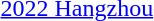<table>
<tr>
<td><a href='#'>2022 Hangzhou</a></td>
<td></td>
<td></td>
<td></td>
</tr>
</table>
